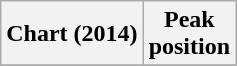<table class="wikitable sortable plainrowheaders" style="text-align:center;">
<tr>
<th scope="col">Chart (2014)</th>
<th scope="col">Peak<br>position</th>
</tr>
<tr>
</tr>
</table>
